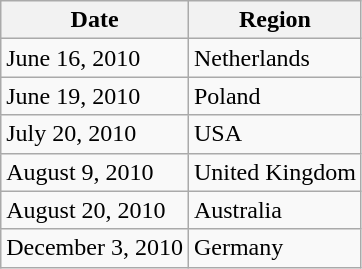<table class="wikitable">
<tr>
<th>Date</th>
<th>Region</th>
</tr>
<tr>
<td>June 16, 2010</td>
<td>Netherlands</td>
</tr>
<tr>
<td>June 19, 2010</td>
<td>Poland</td>
</tr>
<tr>
<td>July 20, 2010</td>
<td>USA</td>
</tr>
<tr>
<td>August 9, 2010</td>
<td>United Kingdom</td>
</tr>
<tr>
<td>August 20, 2010</td>
<td>Australia</td>
</tr>
<tr>
<td>December 3, 2010</td>
<td>Germany</td>
</tr>
</table>
